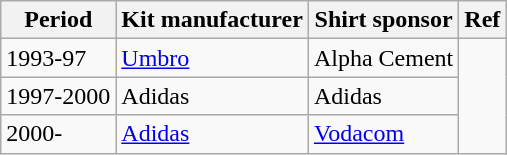<table class="wikitable">
<tr>
<th>Period</th>
<th>Kit manufacturer</th>
<th>Shirt sponsor</th>
<th>Ref</th>
</tr>
<tr>
<td>1993-97</td>
<td><a href='#'>Umbro</a></td>
<td>Alpha Cement</td>
<td rowspan="3"></td>
</tr>
<tr>
<td>1997-2000</td>
<td>Adidas</td>
<td>Adidas</td>
</tr>
<tr>
<td>2000-</td>
<td><a href='#'>Adidas</a></td>
<td><a href='#'>Vodacom</a></td>
</tr>
</table>
